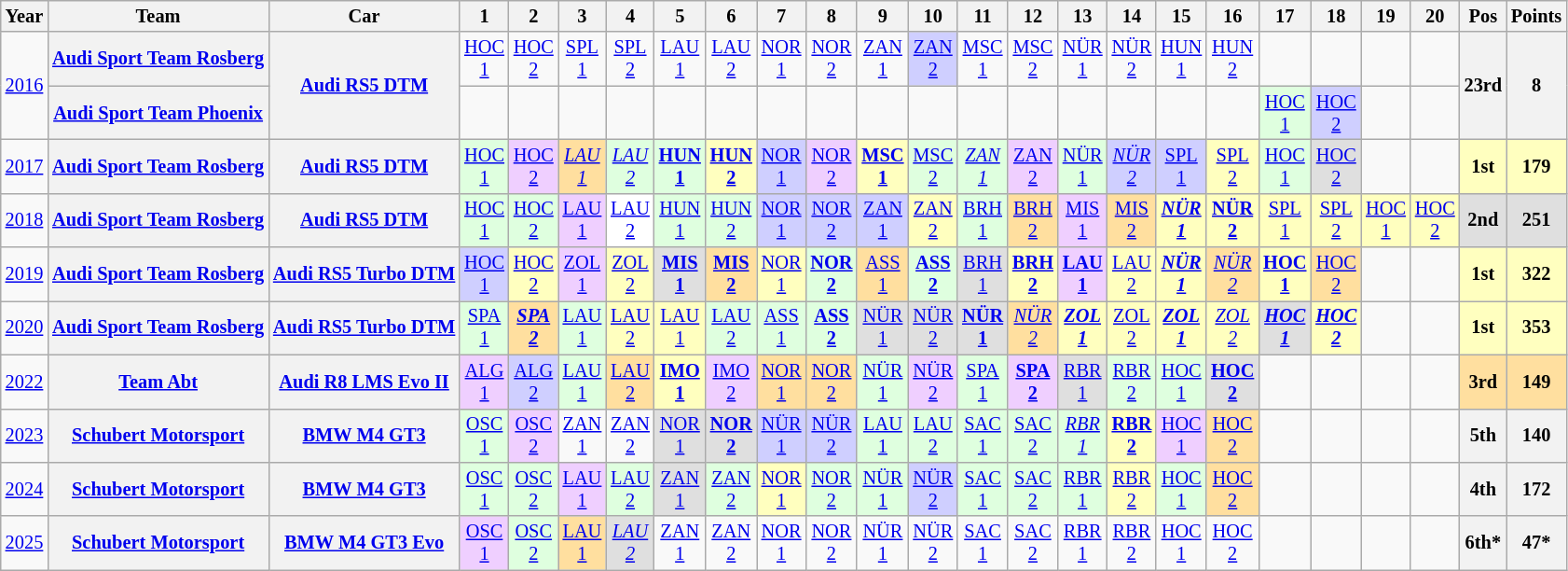<table class="wikitable" style="text-align:center; font-size:85%">
<tr>
<th>Year</th>
<th>Team</th>
<th>Car</th>
<th>1</th>
<th>2</th>
<th>3</th>
<th>4</th>
<th>5</th>
<th>6</th>
<th>7</th>
<th>8</th>
<th>9</th>
<th>10</th>
<th>11</th>
<th>12</th>
<th>13</th>
<th>14</th>
<th>15</th>
<th>16</th>
<th>17</th>
<th>18</th>
<th>19</th>
<th>20</th>
<th>Pos</th>
<th>Points</th>
</tr>
<tr>
<td rowspan=2><a href='#'>2016</a></td>
<th nowrap><a href='#'>Audi Sport Team Rosberg</a></th>
<th rowspan=2 nowrap><a href='#'>Audi RS5 DTM</a></th>
<td><a href='#'>HOC<br>1</a></td>
<td><a href='#'>HOC<br>2</a></td>
<td><a href='#'>SPL<br>1</a></td>
<td><a href='#'>SPL<br>2</a></td>
<td><a href='#'>LAU<br>1</a></td>
<td><a href='#'>LAU<br>2</a></td>
<td><a href='#'>NOR<br>1</a></td>
<td><a href='#'>NOR<br>2</a></td>
<td><a href='#'>ZAN<br>1</a></td>
<td style="background:#CFCFFF;"><a href='#'>ZAN<br>2</a><br></td>
<td><a href='#'>MSC<br>1</a></td>
<td><a href='#'>MSC<br>2</a></td>
<td><a href='#'>NÜR<br>1</a></td>
<td><a href='#'>NÜR<br>2</a></td>
<td><a href='#'>HUN<br>1</a></td>
<td><a href='#'>HUN<br>2</a></td>
<td></td>
<td></td>
<td></td>
<td></td>
<th rowspan=2>23rd</th>
<th rowspan=2>8</th>
</tr>
<tr>
<th nowrap><a href='#'>Audi Sport Team Phoenix</a></th>
<td></td>
<td></td>
<td></td>
<td></td>
<td></td>
<td></td>
<td></td>
<td></td>
<td></td>
<td></td>
<td></td>
<td></td>
<td></td>
<td></td>
<td></td>
<td></td>
<td style="background:#DFFFDF;"><a href='#'>HOC<br>1</a><br></td>
<td style="background:#CFCFFF;"><a href='#'>HOC<br>2</a><br></td>
<td></td>
<td></td>
</tr>
<tr>
<td><a href='#'>2017</a></td>
<th nowrap><a href='#'>Audi Sport Team Rosberg</a></th>
<th nowrap><a href='#'>Audi RS5 DTM</a></th>
<td style="background:#DFFFDF;"><a href='#'>HOC<br>1</a><br></td>
<td style="background:#EFCFFF;"><a href='#'>HOC<br>2</a><br></td>
<td style="background:#FFDF9F;"><em><a href='#'>LAU<br>1</a></em><br></td>
<td style="background:#DFFFDF;"><em><a href='#'>LAU<br>2</a></em><br></td>
<td style="background:#DFFFDF;"><strong><a href='#'>HUN<br>1</a></strong><br></td>
<td style="background:#FFFFBF;"><strong><a href='#'>HUN<br>2</a></strong><br></td>
<td style="background:#CFCFFF;"><a href='#'>NOR<br>1</a><br></td>
<td style="background:#EFCFFF;"><a href='#'>NOR<br>2</a><br></td>
<td style="background:#FFFFBF;"><strong><a href='#'>MSC<br>1</a></strong><br></td>
<td style="background:#DFFFDF;"><a href='#'>MSC<br>2</a><br></td>
<td style="background:#DFFFDF;"><em><a href='#'>ZAN<br>1</a></em><br></td>
<td style="background:#EFCFFF;"><a href='#'>ZAN<br>2</a><br></td>
<td style="background:#DFFFDF;"><a href='#'>NÜR<br>1</a><br></td>
<td style="background:#CFCFFF;"><em><a href='#'>NÜR<br>2</a></em><br></td>
<td style="background:#CFCFFF;"><a href='#'>SPL<br>1</a><br></td>
<td style="background:#FFFFBF;"><a href='#'>SPL<br>2</a><br></td>
<td style="background:#DFFFDF;"><a href='#'>HOC<br>1</a><br></td>
<td style="background:#DFDFDF;"><a href='#'>HOC<br>2</a><br></td>
<td></td>
<td></td>
<th style="background:#FFFFBF;">1st</th>
<th style="background:#FFFFBF;">179</th>
</tr>
<tr>
<td><a href='#'>2018</a></td>
<th nowrap><a href='#'>Audi Sport Team Rosberg</a></th>
<th nowrap><a href='#'>Audi RS5 DTM</a></th>
<td style="background:#DFFFDF;"><a href='#'>HOC<br>1</a><br></td>
<td style="background:#DFFFDF;"><a href='#'>HOC<br>2</a><br></td>
<td style="background:#EFCFFF;"><a href='#'>LAU<br>1</a><br></td>
<td style="background:#FFFFFF;"><a href='#'>LAU<br>2</a><br></td>
<td style="background:#DFFFDF;"><a href='#'>HUN<br>1</a><br></td>
<td style="background:#DFFFDF;"><a href='#'>HUN<br>2</a><br></td>
<td style="background:#CFCFFF;"><a href='#'>NOR<br>1</a><br></td>
<td style="background:#CFCFFF;"><a href='#'>NOR<br>2</a><br></td>
<td style="background:#CFCFFF;"><a href='#'>ZAN<br>1</a><br></td>
<td style="background:#FFFFBF;"><a href='#'>ZAN<br>2</a><br></td>
<td style="background:#DFFFDF;"><a href='#'>BRH<br>1</a><br></td>
<td style="background:#FFDF9F;"><a href='#'>BRH<br>2</a><br></td>
<td style="background:#EFCFFF;"><a href='#'>MIS<br>1</a><br></td>
<td style="background:#FFDF9F;"><a href='#'>MIS<br>2</a><br></td>
<td style="background:#FFFFBF;"><strong><em><a href='#'>NÜR<br>1</a></em></strong><br></td>
<td style="background:#FFFFBF;"><strong><a href='#'>NÜR<br>2</a></strong><br></td>
<td style="background:#FFFFBF;"><a href='#'>SPL<br>1</a><br></td>
<td style="background:#FFFFBF;"><a href='#'>SPL<br>2</a><br></td>
<td style="background:#FFFFBF;"><a href='#'>HOC<br>1</a><br></td>
<td style="background:#FFFFBF;"><a href='#'>HOC<br>2</a><br></td>
<th style="background:#DFDFDF;">2nd</th>
<th style="background:#DFDFDF;">251</th>
</tr>
<tr>
<td><a href='#'>2019</a></td>
<th nowrap><a href='#'>Audi Sport Team Rosberg</a></th>
<th nowrap><a href='#'>Audi RS5 Turbo DTM</a></th>
<td style="background:#CFCFFF;"><a href='#'>HOC<br>1</a><br></td>
<td style="background:#FFFFBF;"><a href='#'>HOC<br>2</a><br></td>
<td style="background:#EFCFFF;"><a href='#'>ZOL<br>1</a><br></td>
<td style="background:#FFFFBF;"><a href='#'>ZOL<br>2</a><br></td>
<td style="background:#DFDFDF;"><strong><a href='#'>MIS<br>1</a></strong><br></td>
<td style="background:#FFDF9F;"><strong><a href='#'>MIS<br>2</a></strong><br></td>
<td style="background:#FFFFBF;"><a href='#'>NOR<br>1</a><br></td>
<td style="background:#DFFFDF;"><strong><a href='#'>NOR<br>2</a></strong><br></td>
<td style="background:#FFDF9F;"><a href='#'>ASS<br>1</a><br></td>
<td style="background:#DFFFDF;"><strong><a href='#'>ASS<br>2</a></strong><br></td>
<td style="background:#DFDFDF;"><a href='#'>BRH<br>1</a><br></td>
<td style="background:#FFFFBF;"><strong><a href='#'>BRH<br>2</a></strong><br></td>
<td style="background:#EFCFFF;"><strong><a href='#'>LAU<br>1</a></strong><br></td>
<td style="background:#FFFFBF;"><a href='#'>LAU<br>2</a><br></td>
<td style="background:#FFFFBF;"><strong><em><a href='#'>NÜR<br>1</a></em></strong><br></td>
<td style="background:#FFDF9F;"><em><a href='#'>NÜR<br>2</a></em><br></td>
<td style="background:#FFFFBF;"><strong><a href='#'>HOC<br>1</a></strong><br></td>
<td style="background:#FFDF9F;"><a href='#'>HOC<br>2</a><br></td>
<td></td>
<td></td>
<th style="background:#FFFFBF;">1st</th>
<th style="background:#FFFFBF;">322</th>
</tr>
<tr>
<td><a href='#'>2020</a></td>
<th nowrap><a href='#'>Audi Sport Team Rosberg</a></th>
<th nowrap><a href='#'>Audi RS5 Turbo DTM</a></th>
<td style="background:#DFFFDF;"><a href='#'>SPA<br>1</a><br></td>
<td style="background:#FFDF9F;"><strong><em><a href='#'>SPA<br>2</a></em></strong><br></td>
<td style="background:#DFFFDF;"><a href='#'>LAU<br>1</a><br></td>
<td style="background:#FFFFBF;"><a href='#'>LAU<br>2</a><br></td>
<td style="background:#FFFFBF;"><a href='#'>LAU<br>1</a><br></td>
<td style="background:#DFFFDF;"><a href='#'>LAU<br>2</a><br></td>
<td style="background:#DFFFDF;"><a href='#'>ASS<br>1</a><br></td>
<td style="background:#DFFFDF;"><strong><a href='#'>ASS<br>2</a></strong><br></td>
<td style="background:#DFDFDF;"><a href='#'>NÜR<br>1</a><br></td>
<td style="background:#DFDFDF;"><a href='#'>NÜR<br>2</a><br></td>
<td style="background:#DFDFDF;"><strong><a href='#'>NÜR<br>1</a></strong><br></td>
<td style="background:#FFDF9F;"><em><a href='#'>NÜR<br>2</a></em><br></td>
<td style="background:#FFFFBF;"><strong><em><a href='#'>ZOL<br>1</a></em></strong><br></td>
<td style="background:#FFFFBF;"><a href='#'>ZOL<br>2</a><br></td>
<td style="background:#FFFFBF;"><strong><em><a href='#'>ZOL<br>1</a></em></strong><br></td>
<td style="background:#FFFFBF;"><em><a href='#'>ZOL<br>2</a></em><br></td>
<td style="background:#DFDFDF;"><strong><em><a href='#'>HOC<br>1</a></em></strong><br></td>
<td style="background:#FFFFBF;"><strong><em><a href='#'>HOC<br>2</a></em></strong><br></td>
<td></td>
<td></td>
<th style="background:#FFFFBF;">1st</th>
<th style="background:#FFFFBF;">353</th>
</tr>
<tr>
<td><a href='#'>2022</a></td>
<th nowrap><a href='#'>Team Abt</a></th>
<th nowrap><a href='#'>Audi R8 LMS Evo II</a></th>
<td style="background:#EFCFFF;"><a href='#'>ALG<br>1</a><br></td>
<td style="background:#CFCFFF;"><a href='#'>ALG<br>2</a><br></td>
<td style="background:#DFFFDF;"><a href='#'>LAU<br>1</a><br></td>
<td style="background:#FFDF9F;"><a href='#'>LAU<br>2</a><br></td>
<td style="background:#FFFFBF;"><strong><a href='#'>IMO<br>1</a></strong><br></td>
<td style="background:#EFCFFF;"><a href='#'>IMO<br>2</a><br></td>
<td style="background:#FFDF9F;"><a href='#'>NOR<br>1</a><br></td>
<td style="background:#FFDF9F;"><a href='#'>NOR<br>2</a><br></td>
<td style="background:#DFFFDF;"><a href='#'>NÜR<br>1</a><br></td>
<td style="background:#EFCFFF;"><a href='#'>NÜR<br>2</a><br></td>
<td style="background:#DFFFDF;"><a href='#'>SPA<br>1</a><br></td>
<td style="background:#EFCFFF;"><strong><a href='#'>SPA<br>2</a></strong><br></td>
<td style="background:#DFDFDF;"><a href='#'>RBR<br>1</a><br></td>
<td style="background:#DFFFDF;"><a href='#'>RBR<br>2</a><br></td>
<td style="background:#DFFFDF;"><a href='#'>HOC<br>1</a><br></td>
<td style="background:#DFDFDF;"><strong><a href='#'>HOC<br>2</a></strong><br></td>
<td></td>
<td></td>
<td></td>
<td></td>
<th style="background:#FFDF9F;">3rd</th>
<th style="background:#FFDF9F;">149</th>
</tr>
<tr>
<td><a href='#'>2023</a></td>
<th nowrap><a href='#'>Schubert Motorsport</a></th>
<th nowrap><a href='#'>BMW M4 GT3</a></th>
<td style="background:#DFFFDF;"><a href='#'>OSC<br>1</a><br></td>
<td style="background:#EFCFFF;"><a href='#'>OSC<br>2</a><br></td>
<td><a href='#'>ZAN<br>1</a></td>
<td><a href='#'>ZAN<br>2</a></td>
<td style="background:#DFDFDF;"><a href='#'>NOR<br>1</a><br></td>
<td style="background:#DFDFDF;"><strong><a href='#'>NOR<br>2</a></strong><br></td>
<td style="background:#CFCFFF;"><a href='#'>NÜR<br>1</a><br></td>
<td style="background:#CFCFFF;"><a href='#'>NÜR<br>2</a><br></td>
<td style="background:#DFFFDF;"><a href='#'>LAU<br>1</a><br></td>
<td style="background:#DFFFDF;"><a href='#'>LAU<br>2</a><br></td>
<td style="background:#DFFFDF;"><a href='#'>SAC<br>1</a><br></td>
<td style="background:#DFFFDF;"><a href='#'>SAC<br>2</a><br></td>
<td style="background:#DFFFDF;"><em><a href='#'>RBR<br>1</a></em><br></td>
<td style="background:#FFFFBF;"><strong><a href='#'>RBR<br>2</a></strong><br></td>
<td style="background:#EFCFFF;"><a href='#'>HOC<br>1</a><br></td>
<td style="background:#FFDF9F;"><a href='#'>HOC<br>2</a><br></td>
<td></td>
<td></td>
<td></td>
<td></td>
<th>5th</th>
<th>140</th>
</tr>
<tr>
<td><a href='#'>2024</a></td>
<th nowrap><a href='#'>Schubert Motorsport</a></th>
<th nowrap><a href='#'>BMW M4 GT3</a></th>
<td style="background:#DFFFDF;"><a href='#'>OSC<br>1</a><br></td>
<td style="background:#DFFFDF;"><a href='#'>OSC<br>2</a><br></td>
<td style="background:#EFCFFF;"><a href='#'>LAU<br>1</a><br></td>
<td style="background:#DFFFDF;"><a href='#'>LAU<br>2</a><br></td>
<td style="background:#DFDFDF;"><a href='#'>ZAN<br>1</a><br></td>
<td style="background:#DFFFDF;"><a href='#'>ZAN<br>2</a><br></td>
<td style="background:#FFFFBF;"><a href='#'>NOR<br>1</a><br></td>
<td style="background:#DFFFDF;"><a href='#'>NOR<br>2</a><br></td>
<td style="background:#DFFFDF;"><a href='#'>NÜR<br>1</a><br></td>
<td style="background:#CFCFFF;"><a href='#'>NÜR<br>2</a><br></td>
<td style="background:#DFFFDF;"><a href='#'>SAC<br>1</a><br></td>
<td style="background:#DFFFDF;"><a href='#'>SAC<br>2</a><br></td>
<td style="background:#DFFFDF;"><a href='#'>RBR<br>1</a><br></td>
<td style="background:#FFFFBF;"><a href='#'>RBR<br>2</a><br></td>
<td style="background:#DFFFDF;"><a href='#'>HOC<br>1</a><br></td>
<td style="background:#FFDF9F;"><a href='#'>HOC<br>2</a><br></td>
<td></td>
<td></td>
<td></td>
<td></td>
<th>4th</th>
<th>172</th>
</tr>
<tr>
<td><a href='#'>2025</a></td>
<th><a href='#'>Schubert Motorsport</a></th>
<th><a href='#'>BMW M4 GT3 Evo</a></th>
<td style="background:#EFCFFF;"><a href='#'>OSC<br>1</a><br></td>
<td style="background:#DFFFDF;"><a href='#'>OSC<br>2</a><br></td>
<td style="background:#FFDF9F;"><a href='#'>LAU<br>1</a><br></td>
<td style="background:#DFDFDF;"><em><a href='#'>LAU<br>2</a></em><br></td>
<td style="background:#;"><a href='#'>ZAN<br>1</a><br></td>
<td style="background:#;"><a href='#'>ZAN<br>2</a><br></td>
<td style="background:#;"><a href='#'>NOR<br>1</a><br></td>
<td style="background:#;"><a href='#'>NOR<br>2</a><br></td>
<td style="background:#;"><a href='#'>NÜR<br>1</a><br></td>
<td style="background:#;"><a href='#'>NÜR<br>2</a><br></td>
<td style="background:#;"><a href='#'>SAC<br>1</a><br></td>
<td style="background:#;"><a href='#'>SAC<br>2</a><br></td>
<td style="background:#;"><a href='#'>RBR<br>1</a><br></td>
<td style="background:#;"><a href='#'>RBR<br>2</a><br></td>
<td style="background:#;"><a href='#'>HOC<br>1</a><br></td>
<td style="background:#;"><a href='#'>HOC<br>2</a><br></td>
<td></td>
<td></td>
<td></td>
<td></td>
<th>6th*</th>
<th>47*</th>
</tr>
</table>
